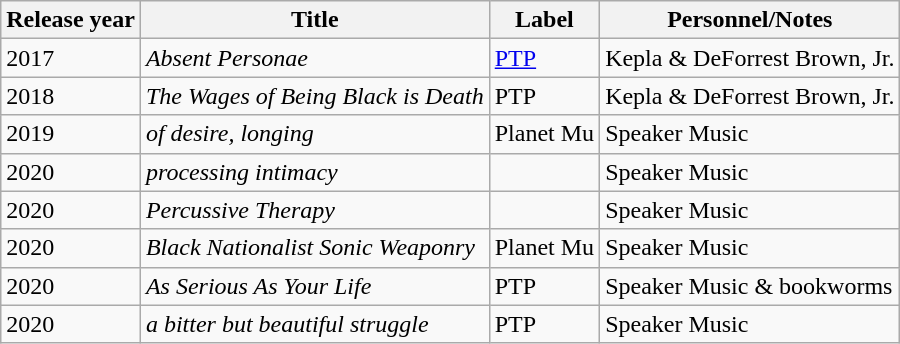<table class="wikitable sortable">
<tr>
<th>Release year</th>
<th>Title</th>
<th>Label</th>
<th>Personnel/Notes</th>
</tr>
<tr>
<td>2017</td>
<td><em>Absent Personae</em></td>
<td><a href='#'>PTP</a></td>
<td>Kepla & DeForrest Brown, Jr.</td>
</tr>
<tr>
<td>2018</td>
<td><em>The Wages of Being Black is Death</em></td>
<td>PTP</td>
<td>Kepla & DeForrest Brown, Jr.</td>
</tr>
<tr>
<td>2019</td>
<td><em>of desire, longing</em></td>
<td>Planet Mu</td>
<td>Speaker Music</td>
</tr>
<tr>
<td>2020</td>
<td><em>processing intimacy</em></td>
<td></td>
<td>Speaker Music</td>
</tr>
<tr>
<td>2020</td>
<td><em>Percussive Therapy</em></td>
<td></td>
<td>Speaker Music</td>
</tr>
<tr>
<td>2020</td>
<td><em>Black Nationalist Sonic Weaponry</em></td>
<td>Planet Mu</td>
<td>Speaker Music</td>
</tr>
<tr>
<td>2020</td>
<td><em>As Serious As Your Life</em></td>
<td>PTP</td>
<td>Speaker Music & bookworms</td>
</tr>
<tr>
<td>2020</td>
<td><em>a bitter but beautiful struggle</em></td>
<td>PTP</td>
<td>Speaker Music</td>
</tr>
</table>
